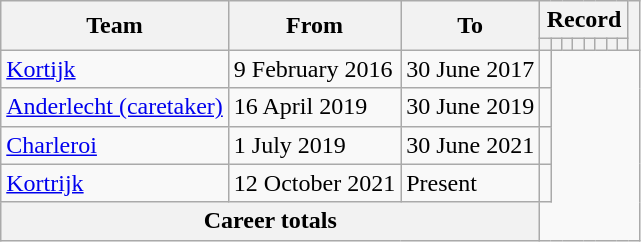<table class="wikitable">
<tr>
<th rowspan="2">Team</th>
<th rowspan="2">From</th>
<th rowspan="2">To</th>
<th colspan="8">Record</th>
<th rowspan="2"></th>
</tr>
<tr>
<th></th>
<th></th>
<th></th>
<th></th>
<th></th>
<th></th>
<th></th>
<th></th>
</tr>
<tr>
<td><a href='#'>Kortijk</a></td>
<td>9 February 2016</td>
<td>30 June 2017<br></td>
<td></td>
</tr>
<tr>
<td><a href='#'>Anderlecht (caretaker)</a></td>
<td>16 April 2019</td>
<td>30 June 2019<br></td>
<td></td>
</tr>
<tr>
<td><a href='#'>Charleroi</a></td>
<td>1 July 2019</td>
<td>30 June 2021<br></td>
<td></td>
</tr>
<tr>
<td><a href='#'>Kortrijk</a></td>
<td>12 October 2021</td>
<td>Present<br></td>
<td></td>
</tr>
<tr>
<th colspan=3>Career totals<br></th>
</tr>
</table>
